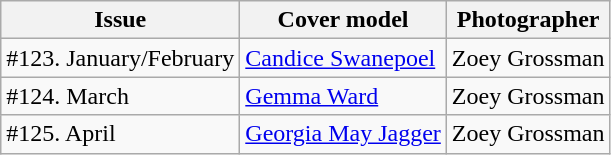<table class="sortable wikitable">
<tr>
<th>Issue</th>
<th>Cover model</th>
<th>Photographer</th>
</tr>
<tr>
<td>#123. January/February</td>
<td><a href='#'>Candice Swanepoel</a></td>
<td>Zoey Grossman</td>
</tr>
<tr>
<td>#124. March</td>
<td><a href='#'>Gemma Ward</a></td>
<td>Zoey Grossman</td>
</tr>
<tr>
<td>#125. April</td>
<td><a href='#'>Georgia May Jagger</a></td>
<td>Zoey Grossman</td>
</tr>
</table>
